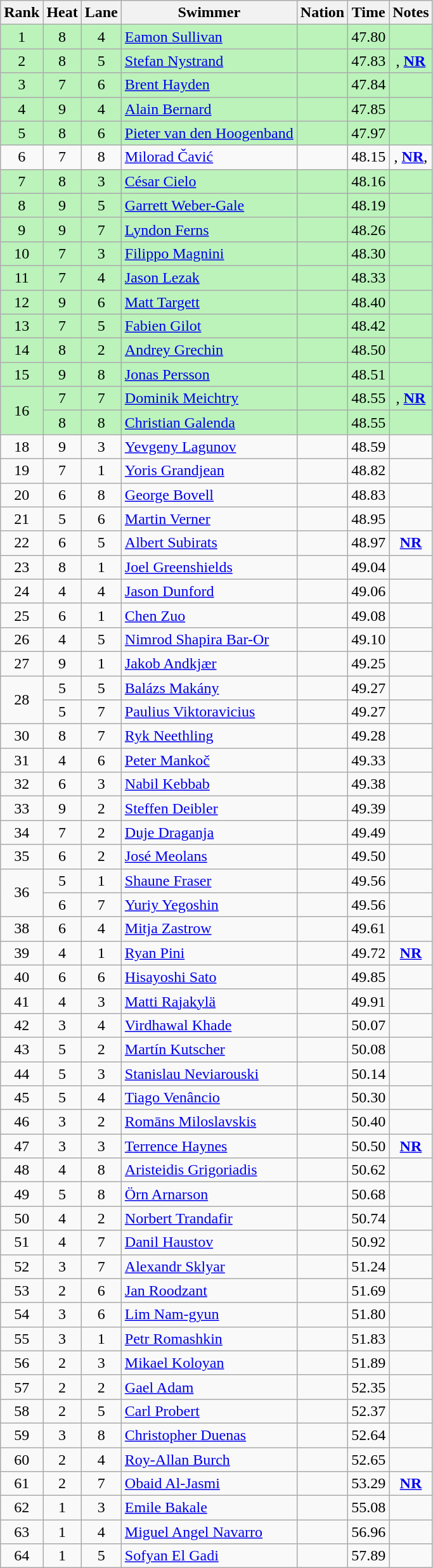<table class='wikitable sortable' style='text-align:center'>
<tr>
<th>Rank</th>
<th>Heat</th>
<th>Lane</th>
<th>Swimmer</th>
<th>Nation</th>
<th>Time</th>
<th>Notes</th>
</tr>
<tr bgcolor=bbf3bb>
<td>1</td>
<td>8</td>
<td>4</td>
<td align=left><a href='#'>Eamon Sullivan</a></td>
<td align=left></td>
<td>47.80</td>
<td></td>
</tr>
<tr bgcolor=bbf3bb>
<td>2</td>
<td>8</td>
<td>5</td>
<td align=left><a href='#'>Stefan Nystrand</a></td>
<td align=left></td>
<td>47.83</td>
<td>, <strong><a href='#'>NR</a></strong></td>
</tr>
<tr bgcolor=bbf3bb>
<td>3</td>
<td>7</td>
<td>6</td>
<td align=left><a href='#'>Brent Hayden</a></td>
<td align=left></td>
<td>47.84</td>
<td></td>
</tr>
<tr bgcolor=bbf3bb>
<td>4</td>
<td>9</td>
<td>4</td>
<td align=left><a href='#'>Alain Bernard</a></td>
<td align=left></td>
<td>47.85</td>
<td></td>
</tr>
<tr bgcolor=bbf3bb>
<td>5</td>
<td>8</td>
<td>6</td>
<td align=left><a href='#'>Pieter van den Hoogenband</a></td>
<td align=left></td>
<td>47.97</td>
<td></td>
</tr>
<tr>
<td>6</td>
<td>7</td>
<td>8</td>
<td align=left><a href='#'>Milorad Čavić</a></td>
<td align=left></td>
<td>48.15</td>
<td>, <strong><a href='#'>NR</a></strong>, </td>
</tr>
<tr bgcolor=bbf3bb>
<td>7</td>
<td>8</td>
<td>3</td>
<td align=left><a href='#'>César Cielo</a></td>
<td align=left></td>
<td>48.16</td>
<td></td>
</tr>
<tr bgcolor=bbf3bb>
<td>8</td>
<td>9</td>
<td>5</td>
<td align=left><a href='#'>Garrett Weber-Gale</a></td>
<td align=left></td>
<td>48.19</td>
<td></td>
</tr>
<tr bgcolor=bbf3bb>
<td>9</td>
<td>9</td>
<td>7</td>
<td align=left><a href='#'>Lyndon Ferns</a></td>
<td align=left></td>
<td>48.26</td>
<td></td>
</tr>
<tr bgcolor=bbf3bb>
<td>10</td>
<td>7</td>
<td>3</td>
<td align=left><a href='#'>Filippo Magnini</a></td>
<td align=left></td>
<td>48.30</td>
<td></td>
</tr>
<tr bgcolor=bbf3bb>
<td>11</td>
<td>7</td>
<td>4</td>
<td align=left><a href='#'>Jason Lezak</a></td>
<td align=left></td>
<td>48.33</td>
<td></td>
</tr>
<tr bgcolor=bbf3bb>
<td>12</td>
<td>9</td>
<td>6</td>
<td align=left><a href='#'>Matt Targett</a></td>
<td align=left></td>
<td>48.40</td>
<td></td>
</tr>
<tr bgcolor=bbf3bb>
<td>13</td>
<td>7</td>
<td>5</td>
<td align=left><a href='#'>Fabien Gilot</a></td>
<td align=left></td>
<td>48.42</td>
<td></td>
</tr>
<tr bgcolor=bbf3bb>
<td>14</td>
<td>8</td>
<td>2</td>
<td align=left><a href='#'>Andrey Grechin</a></td>
<td align=left></td>
<td>48.50</td>
<td></td>
</tr>
<tr bgcolor=bbf3bb>
<td>15</td>
<td>9</td>
<td>8</td>
<td align=left><a href='#'>Jonas Persson</a></td>
<td align=left></td>
<td>48.51</td>
<td></td>
</tr>
<tr bgcolor=bbf3bb>
<td rowspan=2>16</td>
<td>7</td>
<td>7</td>
<td align=left><a href='#'>Dominik Meichtry</a></td>
<td align=left></td>
<td>48.55</td>
<td>, <strong><a href='#'>NR</a></strong></td>
</tr>
<tr bgcolor=bbf3bb>
<td>8</td>
<td>8</td>
<td align=left><a href='#'>Christian Galenda</a></td>
<td align=left></td>
<td>48.55</td>
<td></td>
</tr>
<tr>
<td>18</td>
<td>9</td>
<td>3</td>
<td align=left><a href='#'>Yevgeny Lagunov</a></td>
<td align=left></td>
<td>48.59</td>
<td></td>
</tr>
<tr>
<td>19</td>
<td>7</td>
<td>1</td>
<td align=left><a href='#'>Yoris Grandjean</a></td>
<td align=left></td>
<td>48.82</td>
<td></td>
</tr>
<tr>
<td>20</td>
<td>6</td>
<td>8</td>
<td align=left><a href='#'>George Bovell</a></td>
<td align=left></td>
<td>48.83</td>
<td></td>
</tr>
<tr>
<td>21</td>
<td>5</td>
<td>6</td>
<td align=left><a href='#'>Martin Verner</a></td>
<td align=left></td>
<td>48.95</td>
<td></td>
</tr>
<tr>
<td>22</td>
<td>6</td>
<td>5</td>
<td align=left><a href='#'>Albert Subirats</a></td>
<td align=left></td>
<td>48.97</td>
<td><strong><a href='#'>NR</a></strong></td>
</tr>
<tr>
<td>23</td>
<td>8</td>
<td>1</td>
<td align=left><a href='#'>Joel Greenshields</a></td>
<td align=left></td>
<td>49.04</td>
<td></td>
</tr>
<tr>
<td>24</td>
<td>4</td>
<td>4</td>
<td align=left><a href='#'>Jason Dunford</a></td>
<td align=left></td>
<td>49.06</td>
<td></td>
</tr>
<tr>
<td>25</td>
<td>6</td>
<td>1</td>
<td align=left><a href='#'>Chen Zuo</a></td>
<td align=left></td>
<td>49.08</td>
<td></td>
</tr>
<tr>
<td>26</td>
<td>4</td>
<td>5</td>
<td align=left><a href='#'>Nimrod Shapira Bar-Or</a></td>
<td align=left></td>
<td>49.10</td>
<td></td>
</tr>
<tr>
<td>27</td>
<td>9</td>
<td>1</td>
<td align=left><a href='#'>Jakob Andkjær</a></td>
<td align=left></td>
<td>49.25</td>
<td></td>
</tr>
<tr>
<td rowspan=2>28</td>
<td>5</td>
<td>5</td>
<td align=left><a href='#'>Balázs Makány</a></td>
<td align=left></td>
<td>49.27</td>
<td></td>
</tr>
<tr>
<td>5</td>
<td>7</td>
<td align=left><a href='#'>Paulius Viktoravicius</a></td>
<td align=left></td>
<td>49.27</td>
<td></td>
</tr>
<tr>
<td>30</td>
<td>8</td>
<td>7</td>
<td align=left><a href='#'>Ryk Neethling</a></td>
<td align=left></td>
<td>49.28</td>
<td></td>
</tr>
<tr>
<td>31</td>
<td>4</td>
<td>6</td>
<td align=left><a href='#'>Peter Mankoč</a></td>
<td align=left></td>
<td>49.33</td>
<td></td>
</tr>
<tr>
<td>32</td>
<td>6</td>
<td>3</td>
<td align=left><a href='#'>Nabil Kebbab</a></td>
<td align=left></td>
<td>49.38</td>
<td></td>
</tr>
<tr>
<td>33</td>
<td>9</td>
<td>2</td>
<td align=left><a href='#'>Steffen Deibler</a></td>
<td align=left></td>
<td>49.39</td>
<td></td>
</tr>
<tr>
<td>34</td>
<td>7</td>
<td>2</td>
<td align=left><a href='#'>Duje Draganja</a></td>
<td align=left></td>
<td>49.49</td>
<td></td>
</tr>
<tr>
<td>35</td>
<td>6</td>
<td>2</td>
<td align=left><a href='#'>José Meolans</a></td>
<td align=left></td>
<td>49.50</td>
<td></td>
</tr>
<tr>
<td rowspan=2>36</td>
<td>5</td>
<td>1</td>
<td align=left><a href='#'>Shaune Fraser</a></td>
<td align=left></td>
<td>49.56</td>
<td></td>
</tr>
<tr>
<td>6</td>
<td>7</td>
<td align=left><a href='#'>Yuriy Yegoshin</a></td>
<td align=left></td>
<td>49.56</td>
<td></td>
</tr>
<tr>
<td>38</td>
<td>6</td>
<td>4</td>
<td align=left><a href='#'>Mitja Zastrow</a></td>
<td align=left></td>
<td>49.61</td>
<td></td>
</tr>
<tr>
<td>39</td>
<td>4</td>
<td>1</td>
<td align=left><a href='#'>Ryan Pini</a></td>
<td align=left></td>
<td>49.72</td>
<td><strong><a href='#'>NR</a></strong></td>
</tr>
<tr>
<td>40</td>
<td>6</td>
<td>6</td>
<td align=left><a href='#'>Hisayoshi Sato</a></td>
<td align=left></td>
<td>49.85</td>
<td></td>
</tr>
<tr>
<td>41</td>
<td>4</td>
<td>3</td>
<td align=left><a href='#'>Matti Rajakylä</a></td>
<td align=left></td>
<td>49.91</td>
<td></td>
</tr>
<tr>
<td>42</td>
<td>3</td>
<td>4</td>
<td align=left><a href='#'>Virdhawal Khade</a></td>
<td align=left></td>
<td>50.07</td>
<td></td>
</tr>
<tr>
<td>43</td>
<td>5</td>
<td>2</td>
<td align=left><a href='#'>Martín Kutscher</a></td>
<td align=left></td>
<td>50.08</td>
<td></td>
</tr>
<tr>
<td>44</td>
<td>5</td>
<td>3</td>
<td align=left><a href='#'>Stanislau Neviarouski</a></td>
<td align=left></td>
<td>50.14</td>
<td></td>
</tr>
<tr>
<td>45</td>
<td>5</td>
<td>4</td>
<td align=left><a href='#'>Tiago Venâncio</a></td>
<td align=left></td>
<td>50.30</td>
<td></td>
</tr>
<tr>
<td>46</td>
<td>3</td>
<td>2</td>
<td align=left><a href='#'>Romāns Miloslavskis</a></td>
<td align=left></td>
<td>50.40</td>
<td></td>
</tr>
<tr>
<td>47</td>
<td>3</td>
<td>3</td>
<td align=left><a href='#'>Terrence Haynes</a></td>
<td align=left></td>
<td>50.50</td>
<td><strong><a href='#'>NR</a></strong></td>
</tr>
<tr>
<td>48</td>
<td>4</td>
<td>8</td>
<td align=left><a href='#'>Aristeidis Grigoriadis</a></td>
<td align=left></td>
<td>50.62</td>
<td></td>
</tr>
<tr>
<td>49</td>
<td>5</td>
<td>8</td>
<td align=left><a href='#'>Örn Arnarson</a></td>
<td align=left></td>
<td>50.68</td>
<td></td>
</tr>
<tr>
<td>50</td>
<td>4</td>
<td>2</td>
<td align=left><a href='#'>Norbert Trandafir</a></td>
<td align=left></td>
<td>50.74</td>
<td></td>
</tr>
<tr>
<td>51</td>
<td>4</td>
<td>7</td>
<td align=left><a href='#'>Danil Haustov</a></td>
<td align=left></td>
<td>50.92</td>
<td></td>
</tr>
<tr>
<td>52</td>
<td>3</td>
<td>7</td>
<td align=left><a href='#'>Alexandr Sklyar</a></td>
<td align=left></td>
<td>51.24</td>
<td></td>
</tr>
<tr>
<td>53</td>
<td>2</td>
<td>6</td>
<td align=left><a href='#'>Jan Roodzant</a></td>
<td align=left></td>
<td>51.69</td>
<td></td>
</tr>
<tr>
<td>54</td>
<td>3</td>
<td>6</td>
<td align=left><a href='#'>Lim Nam-gyun</a></td>
<td align=left></td>
<td>51.80</td>
<td></td>
</tr>
<tr>
<td>55</td>
<td>3</td>
<td>1</td>
<td align=left><a href='#'>Petr Romashkin</a></td>
<td align=left></td>
<td>51.83</td>
<td></td>
</tr>
<tr>
<td>56</td>
<td>2</td>
<td>3</td>
<td align=left><a href='#'>Mikael Koloyan</a></td>
<td align=left></td>
<td>51.89</td>
<td></td>
</tr>
<tr>
<td>57</td>
<td>2</td>
<td>2</td>
<td align=left><a href='#'>Gael Adam</a></td>
<td align=left></td>
<td>52.35</td>
<td></td>
</tr>
<tr>
<td>58</td>
<td>2</td>
<td>5</td>
<td align=left><a href='#'>Carl Probert</a></td>
<td align=left></td>
<td>52.37</td>
<td></td>
</tr>
<tr>
<td>59</td>
<td>3</td>
<td>8</td>
<td align=left><a href='#'>Christopher Duenas</a></td>
<td align=left></td>
<td>52.64</td>
<td></td>
</tr>
<tr>
<td>60</td>
<td>2</td>
<td>4</td>
<td align=left><a href='#'>Roy-Allan Burch</a></td>
<td align=left></td>
<td>52.65</td>
<td></td>
</tr>
<tr>
<td>61</td>
<td>2</td>
<td>7</td>
<td align=left><a href='#'>Obaid Al-Jasmi</a></td>
<td align=left></td>
<td>53.29</td>
<td><strong><a href='#'>NR</a></strong></td>
</tr>
<tr>
<td>62</td>
<td>1</td>
<td>3</td>
<td align=left><a href='#'>Emile Bakale</a></td>
<td align=left></td>
<td>55.08</td>
<td></td>
</tr>
<tr>
<td>63</td>
<td>1</td>
<td>4</td>
<td align=left><a href='#'>Miguel Angel Navarro</a></td>
<td align=left></td>
<td>56.96</td>
<td></td>
</tr>
<tr>
<td>64</td>
<td>1</td>
<td>5</td>
<td align=left><a href='#'>Sofyan El Gadi</a></td>
<td align=left></td>
<td>57.89</td>
<td></td>
</tr>
</table>
